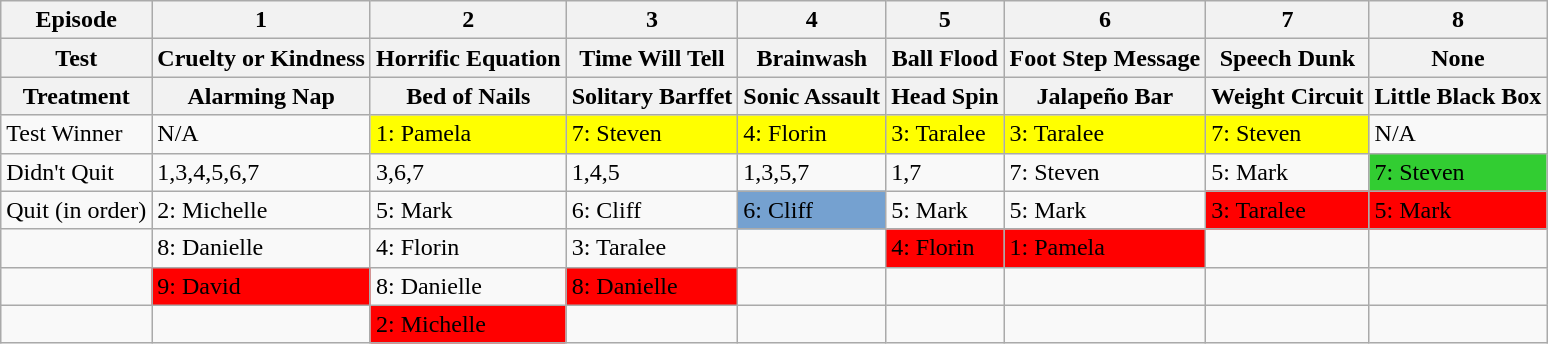<table class="wikitable">
<tr>
<th>Episode</th>
<th>1</th>
<th>2</th>
<th>3</th>
<th>4</th>
<th>5</th>
<th>6</th>
<th>7</th>
<th>8</th>
</tr>
<tr>
<th>Test</th>
<th>Cruelty or Kindness</th>
<th>Horrific Equation</th>
<th>Time Will Tell</th>
<th>Brainwash</th>
<th>Ball Flood</th>
<th>Foot Step Message</th>
<th>Speech Dunk</th>
<th>None</th>
</tr>
<tr>
<th>Treatment</th>
<th>Alarming Nap</th>
<th>Bed of Nails</th>
<th>Solitary Barffet</th>
<th>Sonic Assault</th>
<th>Head Spin</th>
<th>Jalapeño Bar</th>
<th>Weight Circuit</th>
<th>Little Black Box</th>
</tr>
<tr>
<td>Test Winner</td>
<td>N/A</td>
<td style="background-color:yellow;">1: Pamela</td>
<td style="background-color:yellow;">7: Steven</td>
<td style="background-color:yellow;">4: Florin</td>
<td style="background-color:yellow;">3: Taralee</td>
<td style="background-color:yellow;">3: Taralee</td>
<td style="background-color:yellow;">7: Steven</td>
<td>N/A</td>
</tr>
<tr>
<td>Didn't Quit</td>
<td>1,3,4,5,6,7</td>
<td>3,6,7</td>
<td>1,4,5</td>
<td>1,3,5,7</td>
<td>1,7</td>
<td>7: Steven</td>
<td>5: Mark</td>
<td style="background-color:limegreen;">7: Steven</td>
</tr>
<tr>
<td>Quit (in order)</td>
<td>2: Michelle</td>
<td>5: Mark</td>
<td>6: Cliff</td>
<td style="background-color:#75A1D0;">6: Cliff</td>
<td>5: Mark</td>
<td>5: Mark</td>
<td style="background-color:red;">3: Taralee</td>
<td style="background-color:red;">5: Mark</td>
</tr>
<tr>
<td></td>
<td>8: Danielle</td>
<td>4: Florin</td>
<td>3: Taralee</td>
<td></td>
<td style="background-color:red;">4: Florin</td>
<td style="background-color:red;">1: Pamela</td>
<td></td>
<td></td>
</tr>
<tr>
<td></td>
<td style="background-color:red;">9: David</td>
<td>8: Danielle</td>
<td style="background-color:red;">8: Danielle</td>
<td></td>
<td></td>
<td></td>
<td></td>
</tr>
<tr>
<td></td>
<td></td>
<td style="background-color:red;">2: Michelle</td>
<td></td>
<td></td>
<td></td>
<td></td>
<td></td>
<td></td>
</tr>
</table>
